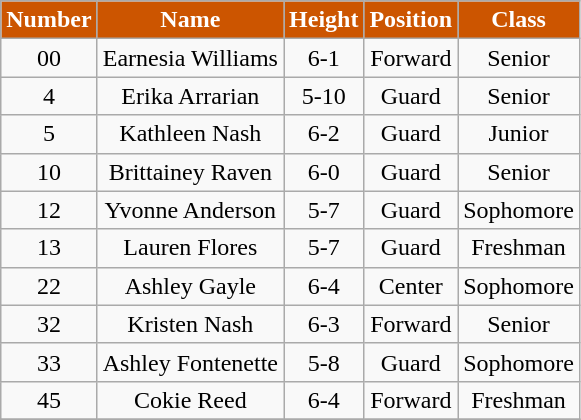<table class="wikitable" style="text-align:center">
<tr>
<th style="background:#CC5500;color:#FFFFFF;">Number</th>
<th style="background:#CC5500;color:#FFFFFF;">Name</th>
<th style="background:#CC5500;color:#FFFFFF;">Height</th>
<th style="background:#CC5500;color:#FFFFFF;">Position</th>
<th style="background:#CC5500;color:#FFFFFF;">Class</th>
</tr>
<tr>
<td>00</td>
<td>Earnesia Williams</td>
<td>6-1</td>
<td>Forward</td>
<td>Senior</td>
</tr>
<tr>
<td>4</td>
<td>Erika Arrarian</td>
<td>5-10</td>
<td>Guard</td>
<td>Senior</td>
</tr>
<tr>
<td>5</td>
<td>Kathleen Nash</td>
<td>6-2</td>
<td>Guard</td>
<td>Junior</td>
</tr>
<tr>
<td>10</td>
<td>Brittainey Raven</td>
<td>6-0</td>
<td>Guard</td>
<td>Senior</td>
</tr>
<tr>
<td>12</td>
<td>Yvonne Anderson</td>
<td>5-7</td>
<td>Guard</td>
<td>Sophomore</td>
</tr>
<tr>
<td>13</td>
<td>Lauren Flores</td>
<td>5-7</td>
<td>Guard</td>
<td>Freshman</td>
</tr>
<tr>
<td>22</td>
<td>Ashley Gayle</td>
<td>6-4</td>
<td>Center</td>
<td>Sophomore</td>
</tr>
<tr>
<td>32</td>
<td>Kristen Nash</td>
<td>6-3</td>
<td>Forward</td>
<td>Senior</td>
</tr>
<tr>
<td>33</td>
<td>Ashley Fontenette</td>
<td>5-8</td>
<td>Guard</td>
<td>Sophomore</td>
</tr>
<tr>
<td>45</td>
<td>Cokie Reed</td>
<td>6-4</td>
<td>Forward</td>
<td>Freshman</td>
</tr>
<tr>
</tr>
</table>
